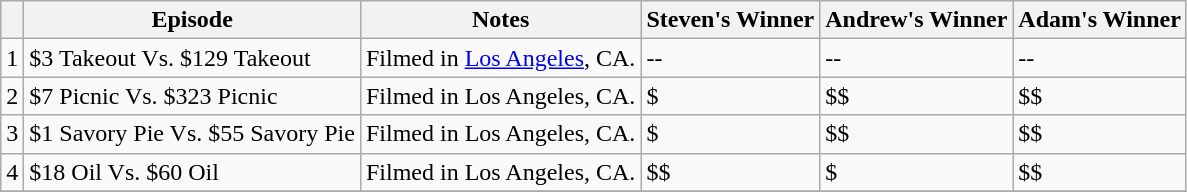<table class="wikitable">
<tr>
<th></th>
<th>Episode</th>
<th>Notes</th>
<th>Steven's Winner</th>
<th>Andrew's Winner</th>
<th>Adam's Winner</th>
</tr>
<tr>
<td>1</td>
<td>$3 Takeout Vs. $129 Takeout</td>
<td>Filmed in <a href='#'>Los Angeles</a>, CA.</td>
<td>--</td>
<td>--</td>
<td>--</td>
</tr>
<tr>
<td>2</td>
<td>$7 Picnic Vs. $323 Picnic</td>
<td>Filmed in Los Angeles, CA.</td>
<td>$</td>
<td>$$</td>
<td>$$</td>
</tr>
<tr>
<td>3</td>
<td>$1 Savory Pie Vs. $55 Savory Pie</td>
<td>Filmed in Los Angeles, CA.</td>
<td>$</td>
<td>$$</td>
<td>$$</td>
</tr>
<tr>
<td>4</td>
<td>$18 Oil Vs. $60 Oil</td>
<td>Filmed in Los Angeles, CA.</td>
<td>$$</td>
<td>$</td>
<td>$$</td>
</tr>
<tr>
</tr>
</table>
